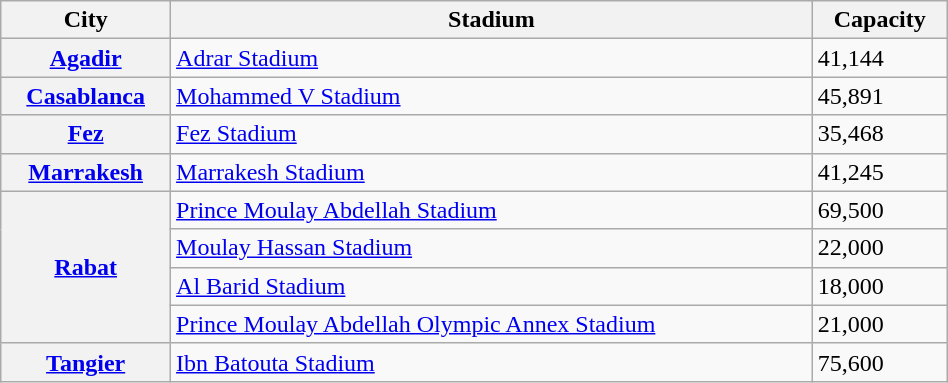<table class="wikitable sortable plainrowheaders" style="width:50%">
<tr>
<th>City</th>
<th>Stadium</th>
<th>Capacity</th>
</tr>
<tr>
<th scope=row><a href='#'>Agadir</a></th>
<td><a href='#'>Adrar Stadium</a></td>
<td>41,144</td>
</tr>
<tr>
<th scope=row><a href='#'>Casablanca</a></th>
<td><a href='#'>Mohammed V Stadium</a></td>
<td>45,891</td>
</tr>
<tr>
<th scope=row><a href='#'>Fez</a></th>
<td><a href='#'>Fez Stadium</a></td>
<td>35,468</td>
</tr>
<tr>
<th scope=row><a href='#'>Marrakesh</a></th>
<td><a href='#'>Marrakesh Stadium</a></td>
<td>41,245</td>
</tr>
<tr>
<th scope=row rowspan=4><a href='#'>Rabat</a></th>
<td><a href='#'>Prince Moulay Abdellah Stadium</a></td>
<td>69,500</td>
</tr>
<tr>
<td><a href='#'>Moulay Hassan Stadium</a></td>
<td>22,000</td>
</tr>
<tr>
<td><a href='#'>Al Barid Stadium</a></td>
<td>18,000</td>
</tr>
<tr>
<td><a href='#'>Prince Moulay Abdellah Olympic Annex Stadium</a></td>
<td>21,000</td>
</tr>
<tr>
<th scope=row><a href='#'>Tangier</a></th>
<td><a href='#'>Ibn Batouta Stadium</a></td>
<td>75,600</td>
</tr>
</table>
